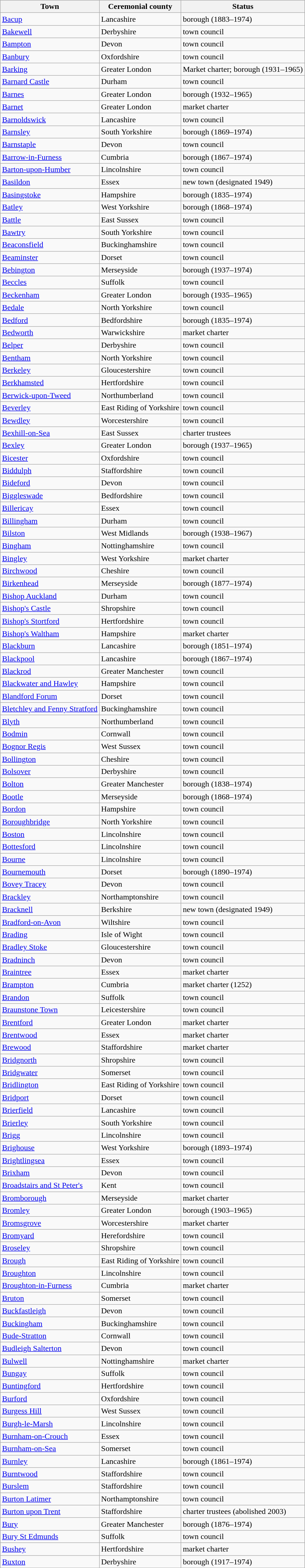<table class="wikitable sortable">
<tr>
<th>Town</th>
<th>Ceremonial county</th>
<th>Status</th>
</tr>
<tr>
<td><a href='#'>Bacup</a></td>
<td>Lancashire</td>
<td>borough (1883–1974)</td>
</tr>
<tr>
<td><a href='#'>Bakewell</a></td>
<td>Derbyshire</td>
<td>town council</td>
</tr>
<tr>
<td><a href='#'>Bampton</a></td>
<td>Devon</td>
<td>town council</td>
</tr>
<tr>
<td><a href='#'>Banbury</a></td>
<td>Oxfordshire</td>
<td>town council</td>
</tr>
<tr>
<td><a href='#'>Barking</a></td>
<td>Greater London</td>
<td>Market charter; borough (1931–1965)</td>
</tr>
<tr>
<td><a href='#'>Barnard Castle</a></td>
<td>Durham</td>
<td>town council</td>
</tr>
<tr>
<td><a href='#'>Barnes</a></td>
<td>Greater London</td>
<td>borough (1932–1965)</td>
</tr>
<tr>
<td><a href='#'>Barnet</a></td>
<td>Greater London</td>
<td>market charter</td>
</tr>
<tr>
<td><a href='#'>Barnoldswick</a></td>
<td>Lancashire</td>
<td>town council</td>
</tr>
<tr>
<td><a href='#'>Barnsley</a></td>
<td>South Yorkshire</td>
<td>borough (1869–1974)</td>
</tr>
<tr>
<td><a href='#'>Barnstaple</a></td>
<td>Devon</td>
<td>town council</td>
</tr>
<tr>
<td><a href='#'>Barrow-in-Furness</a></td>
<td>Cumbria</td>
<td>borough (1867–1974)</td>
</tr>
<tr>
<td><a href='#'>Barton-upon-Humber</a></td>
<td>Lincolnshire</td>
<td>town council</td>
</tr>
<tr>
<td><a href='#'>Basildon</a></td>
<td>Essex</td>
<td>new town (designated 1949)</td>
</tr>
<tr>
<td><a href='#'>Basingstoke</a></td>
<td>Hampshire</td>
<td>borough (1835–1974)</td>
</tr>
<tr>
<td><a href='#'>Batley</a></td>
<td>West Yorkshire</td>
<td>borough (1868–1974)</td>
</tr>
<tr>
<td><a href='#'>Battle</a></td>
<td>East Sussex</td>
<td>town council</td>
</tr>
<tr>
<td><a href='#'>Bawtry</a></td>
<td>South Yorkshire</td>
<td>town council</td>
</tr>
<tr>
<td><a href='#'>Beaconsfield</a></td>
<td>Buckinghamshire</td>
<td>town council</td>
</tr>
<tr>
<td><a href='#'>Beaminster</a></td>
<td>Dorset</td>
<td>town council</td>
</tr>
<tr>
<td><a href='#'>Bebington</a></td>
<td>Merseyside</td>
<td>borough (1937–1974)</td>
</tr>
<tr>
<td><a href='#'>Beccles</a></td>
<td>Suffolk</td>
<td>town council</td>
</tr>
<tr>
<td><a href='#'>Beckenham</a></td>
<td>Greater London</td>
<td>borough (1935–1965)</td>
</tr>
<tr>
<td><a href='#'>Bedale</a></td>
<td>North Yorkshire</td>
<td>town council</td>
</tr>
<tr>
<td><a href='#'>Bedford</a></td>
<td>Bedfordshire</td>
<td>borough (1835–1974)</td>
</tr>
<tr>
<td><a href='#'>Bedworth</a></td>
<td>Warwickshire</td>
<td>market charter</td>
</tr>
<tr>
<td><a href='#'>Belper</a></td>
<td>Derbyshire</td>
<td>town council</td>
</tr>
<tr>
<td><a href='#'>Bentham</a></td>
<td>North Yorkshire</td>
<td>town council</td>
</tr>
<tr>
<td><a href='#'>Berkeley</a></td>
<td>Gloucestershire</td>
<td>town council</td>
</tr>
<tr>
<td><a href='#'>Berkhamsted</a></td>
<td>Hertfordshire</td>
<td>town council</td>
</tr>
<tr>
<td><a href='#'>Berwick-upon-Tweed</a></td>
<td>Northumberland</td>
<td>town council</td>
</tr>
<tr>
<td><a href='#'>Beverley</a></td>
<td>East Riding of Yorkshire</td>
<td>town council</td>
</tr>
<tr>
<td><a href='#'>Bewdley</a></td>
<td>Worcestershire</td>
<td>town council</td>
</tr>
<tr>
<td><a href='#'>Bexhill-on-Sea</a></td>
<td>East Sussex</td>
<td>charter trustees</td>
</tr>
<tr>
<td><a href='#'>Bexley</a></td>
<td>Greater London</td>
<td>borough (1937–1965)</td>
</tr>
<tr>
<td><a href='#'>Bicester</a></td>
<td>Oxfordshire</td>
<td>town council</td>
</tr>
<tr>
<td><a href='#'>Biddulph</a></td>
<td>Staffordshire</td>
<td>town council</td>
</tr>
<tr>
<td><a href='#'>Bideford</a></td>
<td>Devon</td>
<td>town council</td>
</tr>
<tr>
<td><a href='#'>Biggleswade</a></td>
<td>Bedfordshire</td>
<td>town council</td>
</tr>
<tr>
<td><a href='#'>Billericay</a></td>
<td>Essex</td>
<td>town council</td>
</tr>
<tr>
<td><a href='#'>Billingham</a></td>
<td>Durham</td>
<td>town council</td>
</tr>
<tr>
<td><a href='#'>Bilston</a></td>
<td>West Midlands</td>
<td>borough (1938–1967)</td>
</tr>
<tr>
<td><a href='#'>Bingham</a></td>
<td>Nottinghamshire</td>
<td>town council</td>
</tr>
<tr>
<td><a href='#'>Bingley</a></td>
<td>West Yorkshire</td>
<td>market charter</td>
</tr>
<tr>
<td><a href='#'>Birchwood</a></td>
<td>Cheshire</td>
<td>town council</td>
</tr>
<tr>
<td><a href='#'>Birkenhead</a></td>
<td>Merseyside</td>
<td>borough (1877–1974)</td>
</tr>
<tr>
<td><a href='#'>Bishop Auckland</a></td>
<td>Durham</td>
<td>town council</td>
</tr>
<tr>
<td><a href='#'>Bishop's Castle</a></td>
<td>Shropshire</td>
<td>town council</td>
</tr>
<tr>
<td><a href='#'>Bishop's Stortford</a></td>
<td>Hertfordshire</td>
<td>town council</td>
</tr>
<tr>
<td><a href='#'>Bishop's Waltham</a></td>
<td>Hampshire</td>
<td>market charter</td>
</tr>
<tr>
<td><a href='#'>Blackburn</a></td>
<td>Lancashire</td>
<td>borough (1851–1974)</td>
</tr>
<tr>
<td><a href='#'>Blackpool</a></td>
<td>Lancashire</td>
<td>borough (1867–1974)</td>
</tr>
<tr>
<td><a href='#'>Blackrod</a></td>
<td>Greater Manchester</td>
<td>town council</td>
</tr>
<tr>
<td><a href='#'>Blackwater and Hawley</a></td>
<td>Hampshire</td>
<td>town council</td>
</tr>
<tr>
<td><a href='#'>Blandford Forum</a></td>
<td>Dorset</td>
<td>town council</td>
</tr>
<tr>
<td><a href='#'>Bletchley and Fenny Stratford</a></td>
<td>Buckinghamshire</td>
<td>town council</td>
</tr>
<tr>
<td><a href='#'>Blyth</a></td>
<td>Northumberland</td>
<td>town council</td>
</tr>
<tr>
<td><a href='#'>Bodmin</a></td>
<td>Cornwall</td>
<td>town council</td>
</tr>
<tr>
<td><a href='#'>Bognor Regis</a></td>
<td>West Sussex</td>
<td>town council</td>
</tr>
<tr>
<td><a href='#'>Bollington</a></td>
<td>Cheshire</td>
<td>town council</td>
</tr>
<tr>
<td><a href='#'>Bolsover</a></td>
<td>Derbyshire</td>
<td>town council</td>
</tr>
<tr>
<td><a href='#'>Bolton</a></td>
<td>Greater Manchester</td>
<td>borough (1838–1974)</td>
</tr>
<tr>
<td><a href='#'>Bootle</a></td>
<td>Merseyside</td>
<td>borough (1868–1974)</td>
</tr>
<tr>
<td><a href='#'>Bordon</a></td>
<td>Hampshire</td>
<td>town council</td>
</tr>
<tr>
<td><a href='#'>Boroughbridge</a></td>
<td>North Yorkshire</td>
<td>town council</td>
</tr>
<tr>
<td><a href='#'>Boston</a></td>
<td>Lincolnshire</td>
<td>town council</td>
</tr>
<tr>
<td><a href='#'>Bottesford</a></td>
<td>Lincolnshire</td>
<td>town council</td>
</tr>
<tr>
<td><a href='#'>Bourne</a></td>
<td>Lincolnshire</td>
<td>town council</td>
</tr>
<tr>
<td><a href='#'>Bournemouth</a></td>
<td>Dorset</td>
<td>borough (1890–1974)</td>
</tr>
<tr>
<td><a href='#'>Bovey Tracey</a></td>
<td>Devon</td>
<td>town council</td>
</tr>
<tr>
<td><a href='#'>Brackley</a></td>
<td>Northamptonshire</td>
<td>town council</td>
</tr>
<tr>
<td><a href='#'>Bracknell</a></td>
<td>Berkshire</td>
<td>new town (designated 1949)</td>
</tr>
<tr>
<td><a href='#'>Bradford-on-Avon</a></td>
<td>Wiltshire</td>
<td>town council</td>
</tr>
<tr>
<td><a href='#'>Brading</a></td>
<td>Isle of Wight</td>
<td>town council</td>
</tr>
<tr>
<td><a href='#'>Bradley Stoke</a></td>
<td>Gloucestershire</td>
<td>town council</td>
</tr>
<tr>
<td><a href='#'>Bradninch</a></td>
<td>Devon</td>
<td>town council</td>
</tr>
<tr>
<td><a href='#'>Braintree</a></td>
<td>Essex</td>
<td>market charter</td>
</tr>
<tr>
<td><a href='#'>Brampton</a></td>
<td>Cumbria</td>
<td>market charter (1252)</td>
</tr>
<tr>
<td><a href='#'>Brandon</a></td>
<td>Suffolk</td>
<td>town council</td>
</tr>
<tr>
<td><a href='#'>Braunstone Town</a></td>
<td>Leicestershire</td>
<td>town council</td>
</tr>
<tr>
<td><a href='#'>Brentford</a></td>
<td>Greater London</td>
<td>market charter</td>
</tr>
<tr>
<td><a href='#'>Brentwood</a></td>
<td>Essex</td>
<td>market charter</td>
</tr>
<tr>
<td><a href='#'>Brewood</a></td>
<td>Staffordshire</td>
<td>market charter</td>
</tr>
<tr>
<td><a href='#'>Bridgnorth</a></td>
<td>Shropshire</td>
<td>town council</td>
</tr>
<tr>
<td><a href='#'>Bridgwater</a></td>
<td>Somerset</td>
<td>town council</td>
</tr>
<tr>
<td><a href='#'>Bridlington</a></td>
<td>East Riding of Yorkshire</td>
<td>town council</td>
</tr>
<tr>
<td><a href='#'>Bridport</a></td>
<td>Dorset</td>
<td>town council</td>
</tr>
<tr>
<td><a href='#'>Brierfield</a></td>
<td>Lancashire</td>
<td>town council</td>
</tr>
<tr>
<td><a href='#'>Brierley</a></td>
<td>South Yorkshire</td>
<td>town council</td>
</tr>
<tr>
<td><a href='#'>Brigg</a></td>
<td>Lincolnshire</td>
<td>town council</td>
</tr>
<tr>
<td><a href='#'>Brighouse</a></td>
<td>West Yorkshire</td>
<td>borough (1893–1974)</td>
</tr>
<tr>
<td><a href='#'>Brightlingsea</a></td>
<td>Essex</td>
<td>town council</td>
</tr>
<tr>
<td><a href='#'>Brixham</a></td>
<td>Devon</td>
<td>town council</td>
</tr>
<tr>
<td><a href='#'>Broadstairs and St Peter's</a></td>
<td>Kent</td>
<td>town council</td>
</tr>
<tr>
<td><a href='#'>Bromborough</a></td>
<td>Merseyside</td>
<td>market charter</td>
</tr>
<tr>
<td><a href='#'>Bromley</a></td>
<td>Greater London</td>
<td>borough (1903–1965)</td>
</tr>
<tr>
<td><a href='#'>Bromsgrove</a></td>
<td>Worcestershire</td>
<td>market charter</td>
</tr>
<tr>
<td><a href='#'>Bromyard</a></td>
<td>Herefordshire</td>
<td>town council</td>
</tr>
<tr>
<td><a href='#'>Broseley</a></td>
<td>Shropshire</td>
<td>town council</td>
</tr>
<tr>
<td><a href='#'>Brough</a></td>
<td>East Riding of Yorkshire</td>
<td>town council</td>
</tr>
<tr>
<td><a href='#'>Broughton</a></td>
<td>Lincolnshire</td>
<td>town council</td>
</tr>
<tr>
<td><a href='#'>Broughton-in-Furness</a></td>
<td>Cumbria</td>
<td>market charter</td>
</tr>
<tr>
<td><a href='#'>Bruton</a></td>
<td>Somerset</td>
<td>town council</td>
</tr>
<tr>
<td><a href='#'>Buckfastleigh</a></td>
<td>Devon</td>
<td>town council</td>
</tr>
<tr>
<td><a href='#'>Buckingham</a></td>
<td>Buckinghamshire</td>
<td>town council</td>
</tr>
<tr>
<td><a href='#'>Bude-Stratton</a></td>
<td>Cornwall</td>
<td>town council</td>
</tr>
<tr>
<td><a href='#'>Budleigh Salterton</a></td>
<td>Devon</td>
<td>town council</td>
</tr>
<tr>
<td><a href='#'>Bulwell</a></td>
<td>Nottinghamshire</td>
<td>market charter</td>
</tr>
<tr>
<td><a href='#'>Bungay</a></td>
<td>Suffolk</td>
<td>town council</td>
</tr>
<tr>
<td><a href='#'>Buntingford</a></td>
<td>Hertfordshire</td>
<td>town council</td>
</tr>
<tr>
<td><a href='#'>Burford</a></td>
<td>Oxfordshire</td>
<td>town council</td>
</tr>
<tr>
<td><a href='#'>Burgess Hill</a></td>
<td>West Sussex</td>
<td>town council</td>
</tr>
<tr>
<td><a href='#'>Burgh-le-Marsh</a></td>
<td>Lincolnshire</td>
<td>town council</td>
</tr>
<tr>
<td><a href='#'>Burnham-on-Crouch</a></td>
<td>Essex</td>
<td>town council</td>
</tr>
<tr>
<td><a href='#'>Burnham-on-Sea</a></td>
<td>Somerset</td>
<td>town council</td>
</tr>
<tr>
<td><a href='#'>Burnley</a></td>
<td>Lancashire</td>
<td>borough (1861–1974)</td>
</tr>
<tr>
<td><a href='#'>Burntwood</a></td>
<td>Staffordshire</td>
<td>town council</td>
</tr>
<tr>
<td><a href='#'>Burslem</a></td>
<td>Staffordshire</td>
<td>town council</td>
</tr>
<tr>
<td><a href='#'>Burton Latimer</a></td>
<td>Northamptonshire</td>
<td>town council</td>
</tr>
<tr>
<td><a href='#'>Burton upon Trent</a></td>
<td>Staffordshire</td>
<td>charter trustees (abolished 2003)</td>
</tr>
<tr>
<td><a href='#'>Bury</a></td>
<td>Greater Manchester</td>
<td>borough (1876–1974)</td>
</tr>
<tr>
<td><a href='#'>Bury St Edmunds</a></td>
<td>Suffolk</td>
<td>town council</td>
</tr>
<tr>
<td><a href='#'>Bushey</a></td>
<td>Hertfordshire</td>
<td>market charter</td>
</tr>
<tr>
<td><a href='#'>Buxton</a></td>
<td>Derbyshire</td>
<td>borough (1917–1974)</td>
</tr>
</table>
